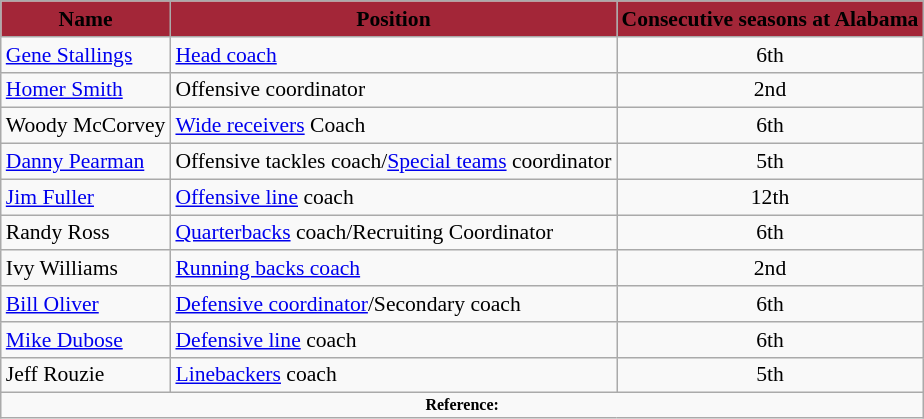<table class="wikitable" style="font-size:90%;">
<tr>
<th style="background:#A32638;"><span>Name</span></th>
<th style="background:#A32638;"><span>Position</span></th>
<th style="background:#A32638;"><span>Consecutive seasons at Alabama </span></th>
</tr>
<tr>
<td><a href='#'>Gene Stallings</a></td>
<td><a href='#'>Head coach</a></td>
<td style="text-align:center">6th</td>
</tr>
<tr>
<td><a href='#'>Homer Smith</a></td>
<td>Offensive coordinator</td>
<td style="text-align:center">2nd</td>
</tr>
<tr>
<td>Woody McCorvey</td>
<td><a href='#'>Wide receivers</a> Coach</td>
<td style="text-align:center">6th</td>
</tr>
<tr>
<td><a href='#'>Danny Pearman</a></td>
<td>Offensive tackles coach/<a href='#'>Special teams</a> coordinator</td>
<td style="text-align:center">5th</td>
</tr>
<tr>
<td><a href='#'>Jim Fuller</a></td>
<td><a href='#'>Offensive line</a> coach</td>
<td style="text-align:center">12th</td>
</tr>
<tr>
<td>Randy Ross</td>
<td><a href='#'>Quarterbacks</a> coach/Recruiting Coordinator</td>
<td style="text-align:center">6th</td>
</tr>
<tr>
<td>Ivy Williams</td>
<td><a href='#'>Running backs coach</a></td>
<td style="text-align:center">2nd</td>
</tr>
<tr>
<td><a href='#'>Bill Oliver</a></td>
<td><a href='#'>Defensive coordinator</a>/Secondary coach</td>
<td style="text-align:center">6th</td>
</tr>
<tr>
<td><a href='#'>Mike Dubose</a></td>
<td><a href='#'>Defensive line</a> coach</td>
<td style="text-align:center">6th</td>
</tr>
<tr>
<td>Jeff Rouzie</td>
<td><a href='#'>Linebackers</a> coach</td>
<td style="text-align:center">5th</td>
</tr>
<tr>
<td colspan="4"  style="font-size:8pt; text-align:center;"><strong>Reference:</strong></td>
</tr>
</table>
